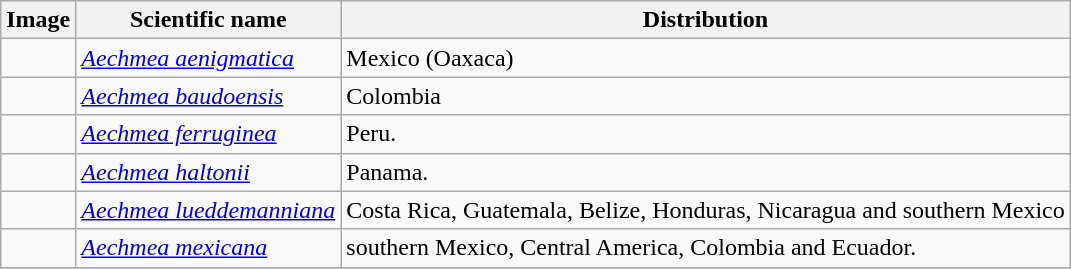<table class="wikitable">
<tr>
<th>Image</th>
<th>Scientific name</th>
<th>Distribution</th>
</tr>
<tr>
<td></td>
<td><em><a href='#'>Aechmea aenigmatica</a></em> </td>
<td>Mexico (Oaxaca)</td>
</tr>
<tr>
<td></td>
<td><em><a href='#'>Aechmea baudoensis</a></em> </td>
<td>Colombia</td>
</tr>
<tr>
<td></td>
<td><em><a href='#'>Aechmea ferruginea</a></em> </td>
<td>Peru.</td>
</tr>
<tr>
<td></td>
<td><em><a href='#'>Aechmea haltonii</a></em> </td>
<td>Panama.</td>
</tr>
<tr>
<td></td>
<td><em><a href='#'>Aechmea lueddemanniana</a></em> </td>
<td>Costa Rica, Guatemala, Belize, Honduras, Nicaragua and southern Mexico</td>
</tr>
<tr>
<td></td>
<td><em><a href='#'>Aechmea mexicana</a></em> </td>
<td>southern Mexico, Central America, Colombia and Ecuador.</td>
</tr>
<tr>
</tr>
</table>
